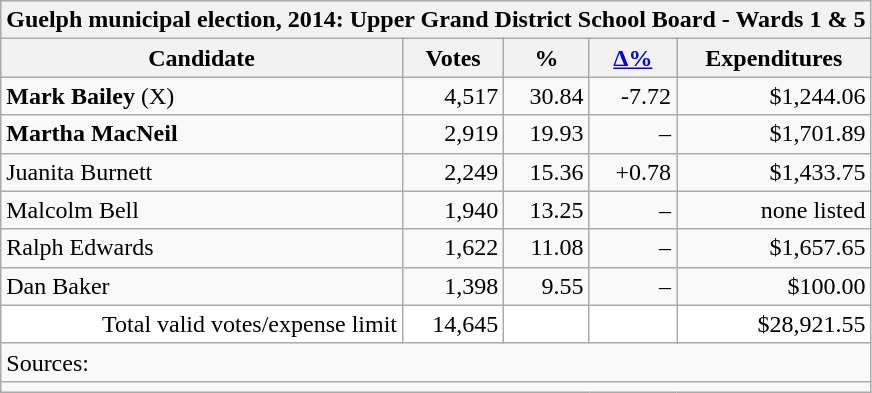<table class="wikitable collapsible">
<tr>
<th colspan="5">Guelph municipal election, 2014: Upper Grand District School Board - Wards 1 & 5</th>
</tr>
<tr>
<th>Candidate</th>
<th>Votes</th>
<th>%</th>
<th><a href='#'>Δ%</a></th>
<th>Expenditures</th>
</tr>
<tr>
<td><strong>Mark Bailey</strong> (X)</td>
<td align="right">4,517</td>
<td align="right">30.84</td>
<td align="right">-7.72</td>
<td align="right">$1,244.06</td>
</tr>
<tr>
<td><strong>Martha MacNeil</strong></td>
<td align="right">2,919</td>
<td align="right">19.93</td>
<td align="right">–</td>
<td align="right">$1,701.89</td>
</tr>
<tr>
<td>Juanita Burnett</td>
<td align="right">2,249</td>
<td align="right">15.36</td>
<td align="right">+0.78</td>
<td align="right">$1,433.75</td>
</tr>
<tr>
<td>Malcolm Bell</td>
<td align="right">1,940</td>
<td align="right">13.25</td>
<td align="right">–</td>
<td align="right">none listed</td>
</tr>
<tr>
<td>Ralph Edwards</td>
<td align="right">1,622</td>
<td align="right">11.08</td>
<td align="right">–</td>
<td align="right">$1,657.65</td>
</tr>
<tr>
<td>Dan Baker</td>
<td align="right">1,398</td>
<td align="right">9.55</td>
<td align="right">–</td>
<td align="right">$100.00</td>
</tr>
<tr>
<td style="text-align:right;background: white;">Total valid votes/expense limit</td>
<td style="text-align:right;background: white;">14,645</td>
<td style="text-align:right;background: white;"></td>
<td style="text-align:right;background: white;"> </td>
<td style="text-align:right;background: white;">$28,921.55</td>
</tr>
<tr>
<td colspan="5">Sources: </td>
</tr>
<tr>
<td colspan="5"></td>
</tr>
</table>
